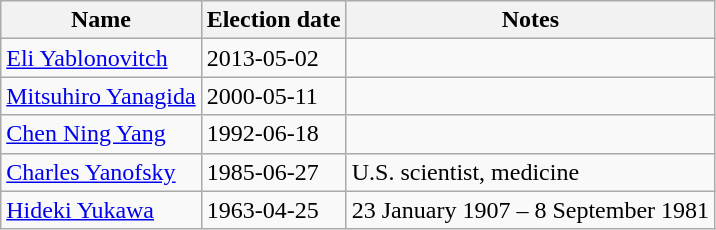<table class="wikitable sortable">
<tr>
<th>Name</th>
<th>Election date</th>
<th class="unsortable">Notes</th>
</tr>
<tr>
<td><a href='#'>Eli Yablonovitch</a></td>
<td>2013-05-02</td>
<td></td>
</tr>
<tr>
<td><a href='#'>Mitsuhiro Yanagida</a></td>
<td>2000-05-11</td>
<td></td>
</tr>
<tr>
<td><a href='#'>Chen Ning Yang</a></td>
<td>1992-06-18</td>
<td></td>
</tr>
<tr>
<td><a href='#'>Charles Yanofsky</a></td>
<td>1985-06-27</td>
<td>U.S. scientist, medicine</td>
</tr>
<tr>
<td><a href='#'>Hideki Yukawa</a></td>
<td>1963-04-25</td>
<td>23 January 1907 – 8 September 1981</td>
</tr>
</table>
